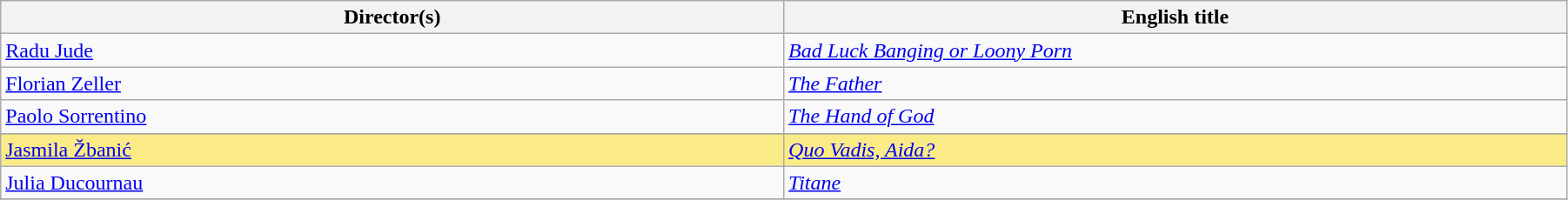<table class="wikitable" width="95%" cellpadding="5">
<tr>
<th width="25%">Director(s)</th>
<th width="25%">English title</th>
</tr>
<tr>
<td> <a href='#'>Radu Jude</a></td>
<td><em><a href='#'>Bad Luck Banging or Loony Porn</a></em></td>
</tr>
<tr>
<td> <a href='#'>Florian Zeller</a></td>
<td><em><a href='#'>The Father</a></em></td>
</tr>
<tr>
<td> <a href='#'>Paolo Sorrentino</a></td>
<td><em><a href='#'>The Hand of God</a></em></td>
</tr>
<tr>
</tr>
<tr style="background:#FAEB86">
<td> <a href='#'>Jasmila Žbanić</a></td>
<td><em><a href='#'>Quo Vadis, Aida?</a></em></td>
</tr>
<tr>
<td> <a href='#'>Julia Ducournau</a></td>
<td><em><a href='#'>Titane</a></em></td>
</tr>
<tr>
</tr>
</table>
